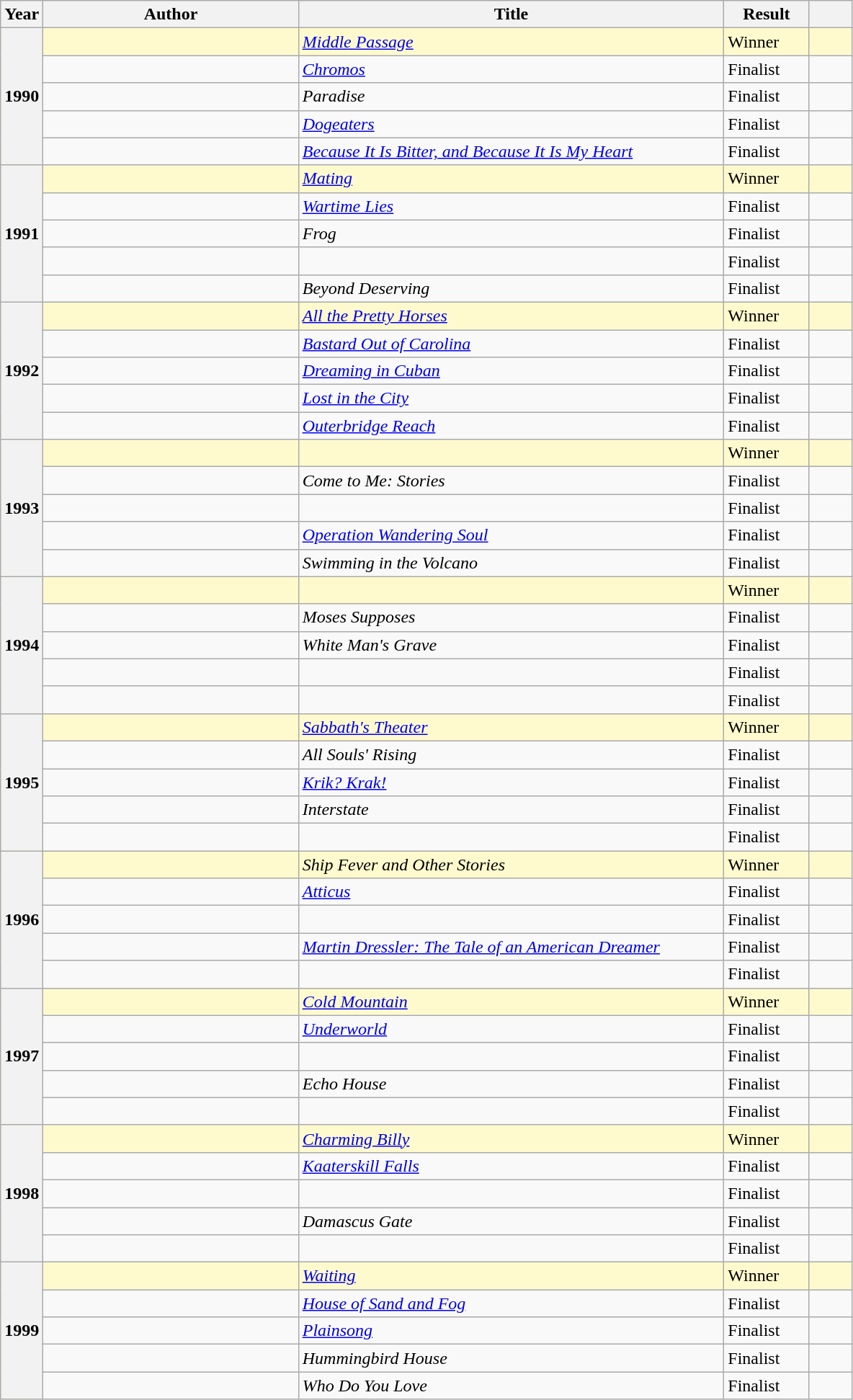<table class="wikitable sortable mw-collapsible">
<tr>
<th scope="col" width="5%">Year</th>
<th scope="col" width="30%">Author</th>
<th scope="col" width="50%">Title</th>
<th scope="col" width="10%">Result</th>
<th scope="col" width="5%"></th>
</tr>
<tr style=background:LemonChiffon; color:black>
<th rowspan="5">1990</th>
<td></td>
<td><em><a href='#'>Middle Passage</a></em></td>
<td>Winner</td>
<td></td>
</tr>
<tr>
<td></td>
<td><em><a href='#'>Chromos</a></em></td>
<td>Finalist</td>
<td></td>
</tr>
<tr>
<td></td>
<td><em>Paradise</em></td>
<td>Finalist</td>
<td></td>
</tr>
<tr>
<td></td>
<td><em><a href='#'>Dogeaters</a></em></td>
<td>Finalist</td>
<td></td>
</tr>
<tr>
<td></td>
<td><em><a href='#'>Because It Is Bitter, and Because It Is My Heart</a></em></td>
<td>Finalist</td>
<td></td>
</tr>
<tr style=background:LemonChiffon; color:black>
<th rowspan="5">1991</th>
<td></td>
<td><em><a href='#'>Mating</a></em></td>
<td>Winner</td>
<td></td>
</tr>
<tr>
<td></td>
<td><em><a href='#'>Wartime Lies</a></em></td>
<td>Finalist</td>
<td></td>
</tr>
<tr>
<td></td>
<td><em>Frog</em></td>
<td>Finalist</td>
<td></td>
</tr>
<tr>
<td></td>
<td><em></em></td>
<td>Finalist</td>
<td></td>
</tr>
<tr>
<td></td>
<td><em>Beyond Deserving</em></td>
<td>Finalist</td>
<td></td>
</tr>
<tr style=background:LemonChiffon; color:black>
<th rowspan="5">1992</th>
<td></td>
<td><em><a href='#'>All the Pretty Horses</a></em></td>
<td>Winner</td>
<td></td>
</tr>
<tr>
<td></td>
<td><em><a href='#'>Bastard Out of Carolina</a></em></td>
<td>Finalist</td>
<td></td>
</tr>
<tr>
<td></td>
<td><em><a href='#'>Dreaming in Cuban</a></em></td>
<td>Finalist</td>
<td></td>
</tr>
<tr>
<td></td>
<td><em><a href='#'>Lost in the City</a></em></td>
<td>Finalist</td>
<td></td>
</tr>
<tr>
<td></td>
<td><em><a href='#'>Outerbridge Reach</a></em></td>
<td>Finalist</td>
<td></td>
</tr>
<tr style=background:LemonChiffon; color:black>
<th rowspan="5">1993</th>
<td></td>
<td><em></em></td>
<td>Winner</td>
<td></td>
</tr>
<tr>
<td></td>
<td><em>Come to Me: Stories</em></td>
<td>Finalist</td>
<td></td>
</tr>
<tr>
<td></td>
<td><em></em></td>
<td>Finalist</td>
<td></td>
</tr>
<tr>
<td></td>
<td><em><a href='#'>Operation Wandering Soul</a></em></td>
<td>Finalist</td>
<td></td>
</tr>
<tr>
<td></td>
<td><em>Swimming in the Volcano</em></td>
<td>Finalist</td>
<td></td>
</tr>
<tr style=background:LemonChiffon; color:black>
<th rowspan="5">1994</th>
<td></td>
<td><em></em></td>
<td>Winner</td>
<td></td>
</tr>
<tr>
<td></td>
<td><em>Moses Supposes</em></td>
<td>Finalist</td>
<td></td>
</tr>
<tr>
<td></td>
<td><em>White Man's Grave</em></td>
<td>Finalist</td>
<td></td>
</tr>
<tr>
<td></td>
<td><em></em></td>
<td>Finalist</td>
<td></td>
</tr>
<tr>
<td></td>
<td><em></em></td>
<td>Finalist</td>
<td></td>
</tr>
<tr style=background:LemonChiffon; color:black>
<th rowspan="5">1995</th>
<td></td>
<td><em><a href='#'>Sabbath's Theater</a></em></td>
<td>Winner</td>
<td></td>
</tr>
<tr>
<td></td>
<td><em>All Souls' Rising</em></td>
<td>Finalist</td>
<td></td>
</tr>
<tr>
<td></td>
<td><em><a href='#'>Krik? Krak!</a></em></td>
<td>Finalist</td>
<td></td>
</tr>
<tr>
<td></td>
<td><em>Interstate</em></td>
<td>Finalist</td>
<td></td>
</tr>
<tr>
<td></td>
<td><em></em></td>
<td>Finalist</td>
<td></td>
</tr>
<tr style=background:LemonChiffon; color:black>
<th rowspan="5">1996</th>
<td></td>
<td><em>Ship Fever and Other Stories</em></td>
<td>Winner</td>
<td></td>
</tr>
<tr>
<td></td>
<td><em><a href='#'>Atticus</a></em></td>
<td>Finalist</td>
<td></td>
</tr>
<tr>
<td></td>
<td><em></em></td>
<td>Finalist</td>
<td></td>
</tr>
<tr>
<td></td>
<td><em><a href='#'>Martin Dressler: The Tale of an American Dreamer</a></em></td>
<td>Finalist</td>
<td></td>
</tr>
<tr>
<td></td>
<td><em></em></td>
<td>Finalist</td>
<td></td>
</tr>
<tr style=background:LemonChiffon; color:black>
<th rowspan="5">1997</th>
<td></td>
<td><em><a href='#'>Cold Mountain</a></em></td>
<td>Winner</td>
<td></td>
</tr>
<tr>
<td></td>
<td><em><a href='#'>Underworld</a></em></td>
<td>Finalist</td>
<td></td>
</tr>
<tr>
<td></td>
<td><em></em></td>
<td>Finalist</td>
<td></td>
</tr>
<tr>
<td></td>
<td><em>Echo House</em></td>
<td>Finalist</td>
<td></td>
</tr>
<tr>
<td></td>
<td><em></em></td>
<td>Finalist</td>
<td></td>
</tr>
<tr style=background:LemonChiffon; color:black>
<th rowspan="5">1998</th>
<td></td>
<td><em><a href='#'>Charming Billy</a></em></td>
<td>Winner</td>
<td></td>
</tr>
<tr>
<td></td>
<td><em><a href='#'>Kaaterskill Falls</a></em></td>
<td>Finalist</td>
<td></td>
</tr>
<tr>
<td></td>
<td><em></em></td>
<td>Finalist</td>
<td></td>
</tr>
<tr>
<td></td>
<td><em>Damascus Gate</em></td>
<td>Finalist</td>
<td></td>
</tr>
<tr>
<td></td>
<td><em></em></td>
<td>Finalist</td>
<td></td>
</tr>
<tr style=background:LemonChiffon; color:black>
<th rowspan="5">1999</th>
<td></td>
<td><em><a href='#'>Waiting</a></em></td>
<td>Winner</td>
<td></td>
</tr>
<tr>
<td></td>
<td><em><a href='#'>House of Sand and Fog</a></em></td>
<td>Finalist</td>
<td></td>
</tr>
<tr>
<td></td>
<td><em><a href='#'>Plainsong</a></em></td>
<td>Finalist</td>
<td></td>
</tr>
<tr>
<td></td>
<td><em>Hummingbird House</em></td>
<td>Finalist</td>
<td></td>
</tr>
<tr>
<td></td>
<td><em>Who Do You Love</em></td>
<td>Finalist</td>
<td></td>
</tr>
</table>
